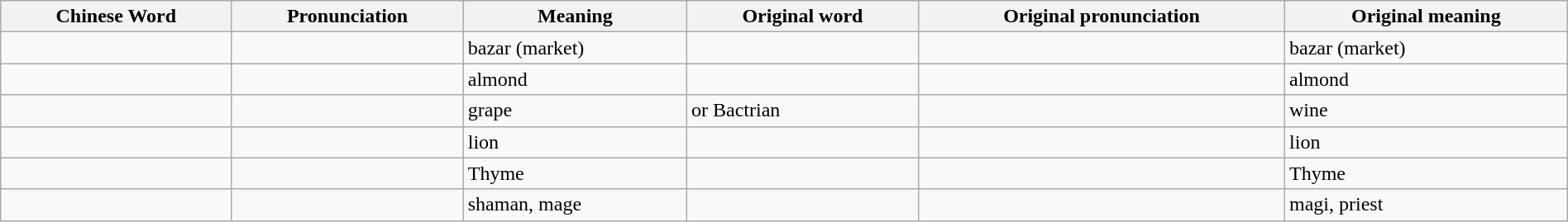<table class="wikitable sortable" width="100%">
<tr>
<th>Chinese Word</th>
<th>Pronunciation</th>
<th>Meaning</th>
<th>Original word</th>
<th>Original pronunciation</th>
<th>Original meaning</th>
</tr>
<tr>
<td></td>
<td></td>
<td>bazar (market)</td>
<td></td>
<td></td>
<td>bazar (market)</td>
</tr>
<tr>
<td></td>
<td></td>
<td>almond</td>
<td></td>
<td></td>
<td>almond</td>
</tr>
<tr>
<td></td>
<td></td>
<td>grape</td>
<td> or Bactrian </td>
<td></td>
<td>wine</td>
</tr>
<tr>
<td></td>
<td></td>
<td>lion</td>
<td></td>
<td></td>
<td>lion</td>
</tr>
<tr>
<td></td>
<td></td>
<td>Thyme</td>
<td></td>
<td></td>
<td>Thyme</td>
</tr>
<tr>
<td></td>
<td></td>
<td>shaman, mage</td>
<td></td>
<td></td>
<td>magi, priest</td>
</tr>
</table>
